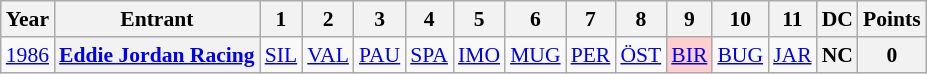<table class="wikitable" style="text-align:center; font-size:90%">
<tr>
<th>Year</th>
<th>Entrant</th>
<th>1</th>
<th>2</th>
<th>3</th>
<th>4</th>
<th>5</th>
<th>6</th>
<th>7</th>
<th>8</th>
<th>9</th>
<th>10</th>
<th>11</th>
<th>DC</th>
<th>Points</th>
</tr>
<tr>
<td><a href='#'>1986</a></td>
<th><a href='#'>Eddie Jordan Racing</a></th>
<td><a href='#'>SIL</a></td>
<td><a href='#'>VAL</a></td>
<td><a href='#'>PAU</a></td>
<td><a href='#'>SPA</a></td>
<td><a href='#'>IMO</a></td>
<td><a href='#'>MUG</a></td>
<td><a href='#'>PER</a></td>
<td><a href='#'>ÖST</a></td>
<td style="background:#FFCFCF;"><a href='#'>BIR</a><br></td>
<td><a href='#'>BUG</a></td>
<td><a href='#'>JAR</a></td>
<th>NC</th>
<th>0</th>
</tr>
</table>
